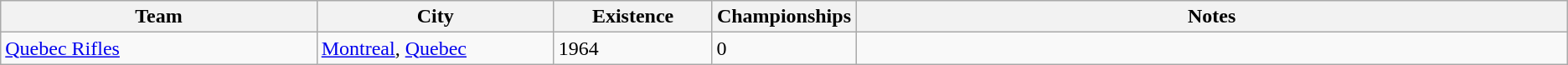<table class="wikitable">
<tr>
<th bgcolor="#DDDDFF" width="20%">Team</th>
<th bgcolor="#DDDDFF" width="15%">City</th>
<th bgcolor="#DDDDFF" width="10%">Existence</th>
<th bgcolor="#DDDDFF" width="5%">Championships</th>
<th bgcolor="#DDDDFF" width="45%">Notes</th>
</tr>
<tr>
<td><a href='#'>Quebec Rifles</a></td>
<td><a href='#'>Montreal</a>, <a href='#'>Quebec</a></td>
<td>1964</td>
<td>0</td>
<td></td>
</tr>
</table>
